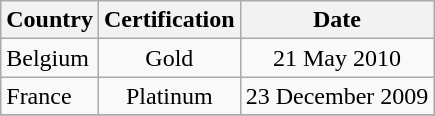<table class="wikitable sortable">
<tr>
<th>Country</th>
<th>Certification</th>
<th>Date</th>
</tr>
<tr>
<td>Belgium</td>
<td align="center">Gold</td>
<td align="center">21 May 2010</td>
</tr>
<tr>
<td>France</td>
<td align="center">Platinum</td>
<td align="center">23 December 2009</td>
</tr>
<tr>
</tr>
</table>
